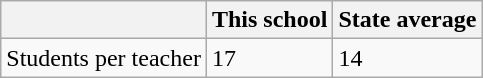<table class="wikitable">
<tr>
<th></th>
<th>This school</th>
<th>State average</th>
</tr>
<tr>
<td>Students per teacher</td>
<td>17</td>
<td>14</td>
</tr>
</table>
